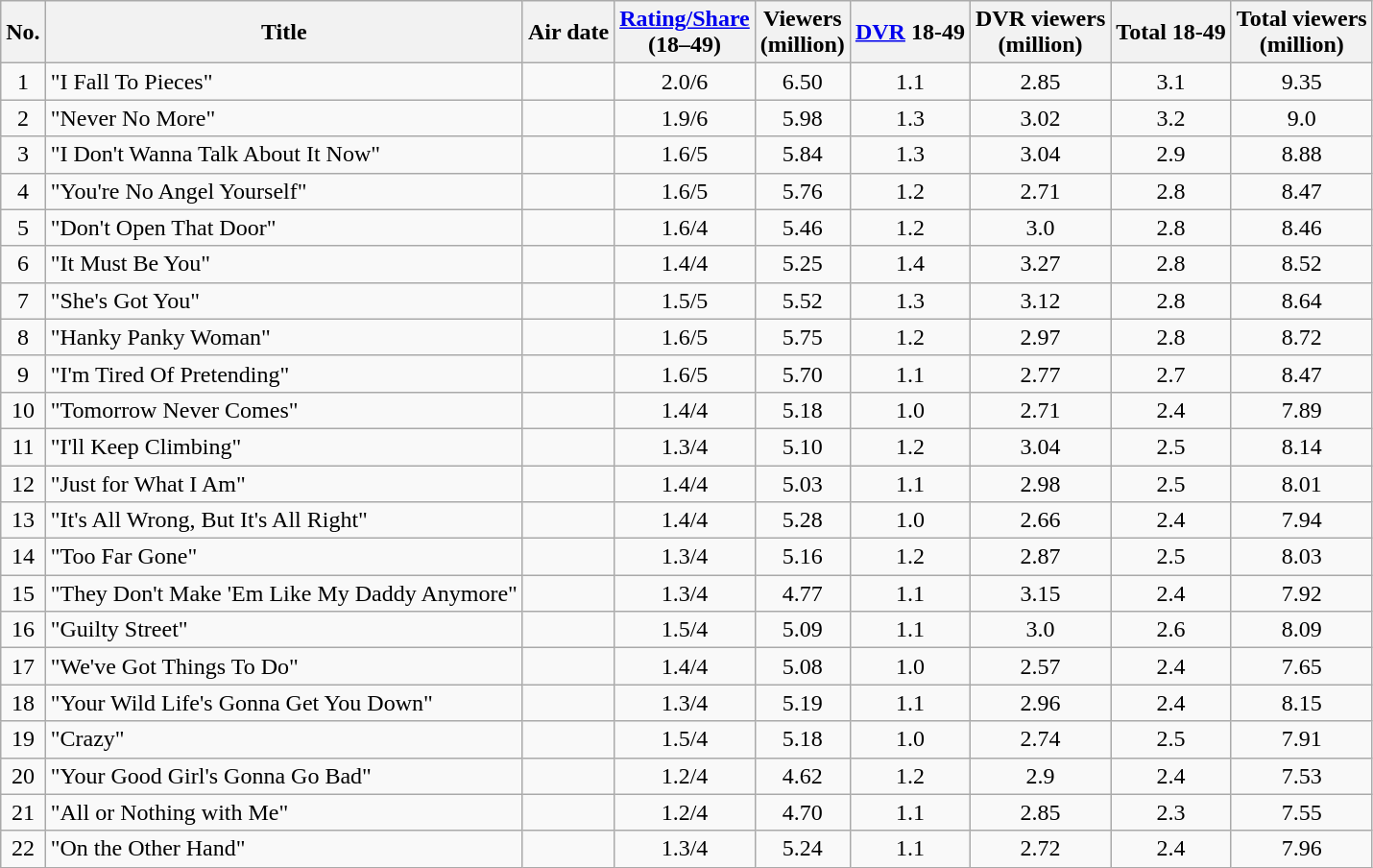<table class="wikitable">
<tr>
<th>No.</th>
<th>Title</th>
<th>Air date</th>
<th><a href='#'>Rating/Share</a><br>(18–49)</th>
<th>Viewers<br>(million)</th>
<th><a href='#'>DVR</a> 18-49</th>
<th>DVR viewers<br>(million)</th>
<th>Total 18-49</th>
<th>Total viewers<br>(million)</th>
</tr>
<tr>
<td style="text-align:center">1</td>
<td>"I Fall To Pieces"</td>
<td></td>
<td style="text-align:center">2.0/6</td>
<td style="text-align:center">6.50</td>
<td style="text-align:center">1.1</td>
<td style="text-align:center">2.85</td>
<td style="text-align:center">3.1</td>
<td style="text-align:center">9.35</td>
</tr>
<tr>
<td style="text-align:center">2</td>
<td>"Never No More"</td>
<td></td>
<td style="text-align:center">1.9/6</td>
<td style="text-align:center">5.98</td>
<td style="text-align:center">1.3</td>
<td style="text-align:center">3.02</td>
<td style="text-align:center">3.2</td>
<td style="text-align:center">9.0</td>
</tr>
<tr>
<td style="text-align:center">3</td>
<td>"I Don't Wanna Talk About It Now"</td>
<td></td>
<td style="text-align:center">1.6/5</td>
<td style="text-align:center">5.84</td>
<td style="text-align:center">1.3</td>
<td style="text-align:center">3.04</td>
<td style="text-align:center">2.9</td>
<td style="text-align:center">8.88</td>
</tr>
<tr>
<td style="text-align:center">4</td>
<td>"You're No Angel Yourself"</td>
<td></td>
<td style="text-align:center">1.6/5</td>
<td style="text-align:center">5.76</td>
<td style="text-align:center">1.2</td>
<td style="text-align:center">2.71</td>
<td style="text-align:center">2.8</td>
<td style="text-align:center">8.47</td>
</tr>
<tr>
<td style="text-align:center">5</td>
<td>"Don't Open That Door"</td>
<td></td>
<td style="text-align:center">1.6/4</td>
<td style="text-align:center">5.46</td>
<td style="text-align:center">1.2</td>
<td style="text-align:center">3.0</td>
<td style="text-align:center">2.8</td>
<td style="text-align:center">8.46</td>
</tr>
<tr>
<td style="text-align:center">6</td>
<td>"It Must Be You"</td>
<td></td>
<td style="text-align:center">1.4/4</td>
<td style="text-align:center">5.25</td>
<td style="text-align:center">1.4</td>
<td style="text-align:center">3.27</td>
<td style="text-align:center">2.8</td>
<td style="text-align:center">8.52</td>
</tr>
<tr>
<td style="text-align:center">7</td>
<td>"She's Got You"</td>
<td></td>
<td style="text-align:center">1.5/5</td>
<td style="text-align:center">5.52</td>
<td style="text-align:center">1.3</td>
<td style="text-align:center">3.12</td>
<td style="text-align:center">2.8</td>
<td style="text-align:center">8.64</td>
</tr>
<tr>
<td style="text-align:center">8</td>
<td>"Hanky Panky Woman"</td>
<td></td>
<td style="text-align:center">1.6/5</td>
<td style="text-align:center">5.75</td>
<td style="text-align:center">1.2</td>
<td style="text-align:center">2.97</td>
<td style="text-align:center">2.8</td>
<td style="text-align:center">8.72</td>
</tr>
<tr>
<td style="text-align:center">9</td>
<td>"I'm Tired Of Pretending"</td>
<td></td>
<td style="text-align:center">1.6/5</td>
<td style="text-align:center">5.70</td>
<td style="text-align:center">1.1</td>
<td style="text-align:center">2.77</td>
<td style="text-align:center">2.7</td>
<td style="text-align:center">8.47</td>
</tr>
<tr>
<td style="text-align:center">10</td>
<td>"Tomorrow Never Comes"</td>
<td></td>
<td style="text-align:center">1.4/4</td>
<td style="text-align:center">5.18</td>
<td style="text-align:center">1.0</td>
<td style="text-align:center">2.71</td>
<td style="text-align:center">2.4</td>
<td style="text-align:center">7.89</td>
</tr>
<tr>
<td style="text-align:center">11</td>
<td>"I'll Keep Climbing"</td>
<td></td>
<td style="text-align:center">1.3/4</td>
<td style="text-align:center">5.10</td>
<td style="text-align:center">1.2</td>
<td style="text-align:center">3.04</td>
<td style="text-align:center">2.5</td>
<td style="text-align:center">8.14</td>
</tr>
<tr>
<td style="text-align:center">12</td>
<td>"Just for What I Am"</td>
<td></td>
<td style="text-align:center">1.4/4</td>
<td style="text-align:center">5.03</td>
<td style="text-align:center">1.1</td>
<td style="text-align:center">2.98</td>
<td style="text-align:center">2.5</td>
<td style="text-align:center">8.01</td>
</tr>
<tr>
<td style="text-align:center">13</td>
<td>"It's All Wrong, But It's All Right"</td>
<td></td>
<td style="text-align:center">1.4/4</td>
<td style="text-align:center">5.28</td>
<td style="text-align:center">1.0</td>
<td style="text-align:center">2.66</td>
<td style="text-align:center">2.4</td>
<td style="text-align:center">7.94</td>
</tr>
<tr>
<td style="text-align:center">14</td>
<td>"Too Far Gone"</td>
<td></td>
<td style="text-align:center">1.3/4</td>
<td style="text-align:center">5.16</td>
<td style="text-align:center">1.2</td>
<td style="text-align:center">2.87</td>
<td style="text-align:center">2.5</td>
<td style="text-align:center">8.03</td>
</tr>
<tr>
<td style="text-align:center">15</td>
<td>"They Don't Make 'Em Like My Daddy Anymore"</td>
<td></td>
<td style="text-align:center">1.3/4</td>
<td style="text-align:center">4.77</td>
<td style="text-align:center">1.1</td>
<td style="text-align:center">3.15</td>
<td style="text-align:center">2.4</td>
<td style="text-align:center">7.92</td>
</tr>
<tr>
<td style="text-align:center">16</td>
<td>"Guilty Street"</td>
<td></td>
<td style="text-align:center">1.5/4</td>
<td style="text-align:center">5.09</td>
<td style="text-align:center">1.1</td>
<td style="text-align:center">3.0</td>
<td style="text-align:center">2.6</td>
<td style="text-align:center">8.09</td>
</tr>
<tr>
<td style="text-align:center">17</td>
<td>"We've Got Things To Do"</td>
<td></td>
<td style="text-align:center">1.4/4</td>
<td style="text-align:center">5.08</td>
<td style="text-align:center">1.0</td>
<td style="text-align:center">2.57</td>
<td style="text-align:center">2.4</td>
<td style="text-align:center">7.65</td>
</tr>
<tr>
<td style="text-align:center">18</td>
<td>"Your Wild Life's Gonna Get You Down"</td>
<td></td>
<td style="text-align:center">1.3/4</td>
<td style="text-align:center">5.19</td>
<td style="text-align:center">1.1</td>
<td style="text-align:center">2.96</td>
<td style="text-align:center">2.4</td>
<td style="text-align:center">8.15</td>
</tr>
<tr>
<td style="text-align:center">19</td>
<td>"Crazy"</td>
<td></td>
<td style="text-align:center">1.5/4</td>
<td style="text-align:center">5.18</td>
<td style="text-align:center">1.0</td>
<td style="text-align:center">2.74</td>
<td style="text-align:center">2.5</td>
<td style="text-align:center">7.91</td>
</tr>
<tr>
<td style="text-align:center">20</td>
<td>"Your Good Girl's Gonna Go Bad"</td>
<td></td>
<td style="text-align:center">1.2/4</td>
<td style="text-align:center">4.62</td>
<td style="text-align:center">1.2</td>
<td style="text-align:center">2.9</td>
<td style="text-align:center">2.4</td>
<td style="text-align:center">7.53</td>
</tr>
<tr>
<td style="text-align:center">21</td>
<td>"All or Nothing with Me"</td>
<td></td>
<td style="text-align:center">1.2/4</td>
<td style="text-align:center">4.70</td>
<td style="text-align:center">1.1</td>
<td style="text-align:center">2.85</td>
<td style="text-align:center">2.3</td>
<td style="text-align:center">7.55</td>
</tr>
<tr>
<td style="text-align:center">22</td>
<td>"On the Other Hand"</td>
<td></td>
<td style="text-align:center">1.3/4</td>
<td style="text-align:center">5.24</td>
<td style="text-align:center">1.1</td>
<td style="text-align:center">2.72</td>
<td style="text-align:center">2.4</td>
<td style="text-align:center">7.96</td>
</tr>
</table>
